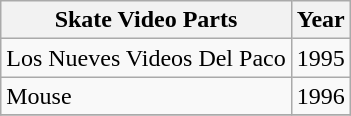<table class="wikitable">
<tr>
<th>Skate Video Parts</th>
<th>Year</th>
</tr>
<tr>
<td>Los Nueves Videos Del Paco</td>
<td>1995</td>
</tr>
<tr>
<td>Mouse</td>
<td>1996</td>
</tr>
<tr>
</tr>
</table>
